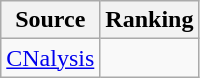<table class="wikitable" style="text-align:center">
<tr>
<th>Source</th>
<th>Ranking</th>
</tr>
<tr>
<td align=left><a href='#'>CNalysis</a></td>
<td></td>
</tr>
</table>
